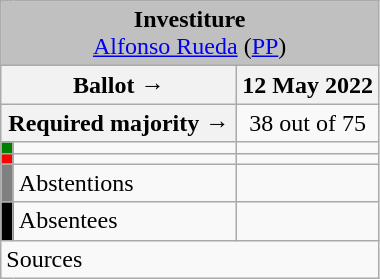<table class="wikitable" style="text-align:center;">
<tr>
<td colspan="3" align="center" bgcolor="#C0C0C0"><strong>Investiture</strong><br><a href='#'>Alfonso Rueda</a> (<a href='#'>PP</a>)</td>
</tr>
<tr>
<th colspan="2" width="150px">Ballot →</th>
<th>12 May 2022</th>
</tr>
<tr>
<th colspan="2">Required majority →</th>
<td>38 out of 75 </td>
</tr>
<tr>
<th width="1px" style="background:green;"></th>
<td align="left"></td>
<td></td>
</tr>
<tr>
<th style="background:red;"></th>
<td align="left"></td>
<td></td>
</tr>
<tr>
<th style="background:gray;"></th>
<td align="left"><span>Abstentions</span></td>
<td></td>
</tr>
<tr>
<th style="background:black;"></th>
<td align="left"><span>Absentees</span></td>
<td></td>
</tr>
<tr>
<td align="left" colspan="3">Sources</td>
</tr>
</table>
